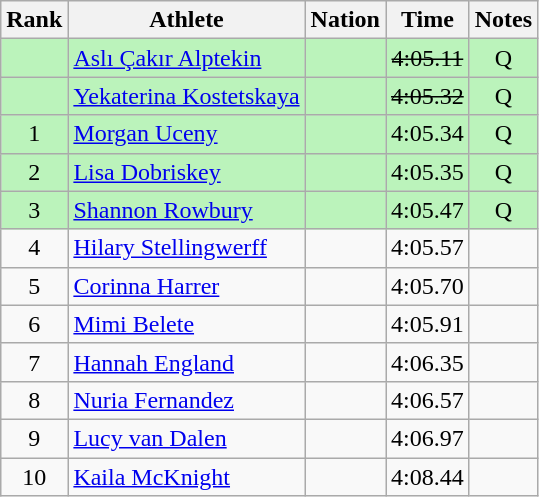<table class="wikitable sortable" style="text-align:center">
<tr>
<th>Rank</th>
<th>Athlete</th>
<th>Nation</th>
<th>Time</th>
<th>Notes</th>
</tr>
<tr bgcolor=bbf3bb>
<td></td>
<td align=left><a href='#'>Aslı Çakır Alptekin</a></td>
<td align=left></td>
<td><s>4:05.11 </s></td>
<td>Q</td>
</tr>
<tr bgcolor=bbf3bb>
<td></td>
<td align=left><a href='#'>Yekaterina Kostetskaya</a></td>
<td align=left></td>
<td><s>4:05.32 </s></td>
<td>Q</td>
</tr>
<tr bgcolor=bbf3bb>
<td>1</td>
<td align=left><a href='#'>Morgan Uceny</a></td>
<td align=left></td>
<td>4:05.34</td>
<td>Q</td>
</tr>
<tr bgcolor=bbf3bb>
<td>2</td>
<td align=left><a href='#'>Lisa Dobriskey</a></td>
<td align=left></td>
<td>4:05.35</td>
<td>Q</td>
</tr>
<tr bgcolor=bbf3bb>
<td>3</td>
<td align=left><a href='#'>Shannon Rowbury</a></td>
<td align=left></td>
<td>4:05.47</td>
<td>Q</td>
</tr>
<tr>
<td>4</td>
<td align=left><a href='#'>Hilary Stellingwerff</a></td>
<td align=left></td>
<td>4:05.57</td>
<td></td>
</tr>
<tr>
<td>5</td>
<td align=left><a href='#'>Corinna Harrer</a></td>
<td align=left></td>
<td>4:05.70</td>
<td></td>
</tr>
<tr>
<td>6</td>
<td align=left><a href='#'>Mimi Belete</a></td>
<td align=left></td>
<td>4:05.91</td>
<td></td>
</tr>
<tr>
<td>7</td>
<td align=left><a href='#'>Hannah England</a></td>
<td align=left></td>
<td>4:06.35</td>
<td></td>
</tr>
<tr>
<td>8</td>
<td align=left><a href='#'>Nuria Fernandez</a></td>
<td align=left></td>
<td>4:06.57</td>
<td></td>
</tr>
<tr>
<td>9</td>
<td align=left><a href='#'>Lucy van Dalen</a></td>
<td align=left></td>
<td>4:06.97</td>
<td></td>
</tr>
<tr>
<td>10</td>
<td align=left><a href='#'>Kaila McKnight</a></td>
<td align=left></td>
<td>4:08.44</td>
<td></td>
</tr>
</table>
